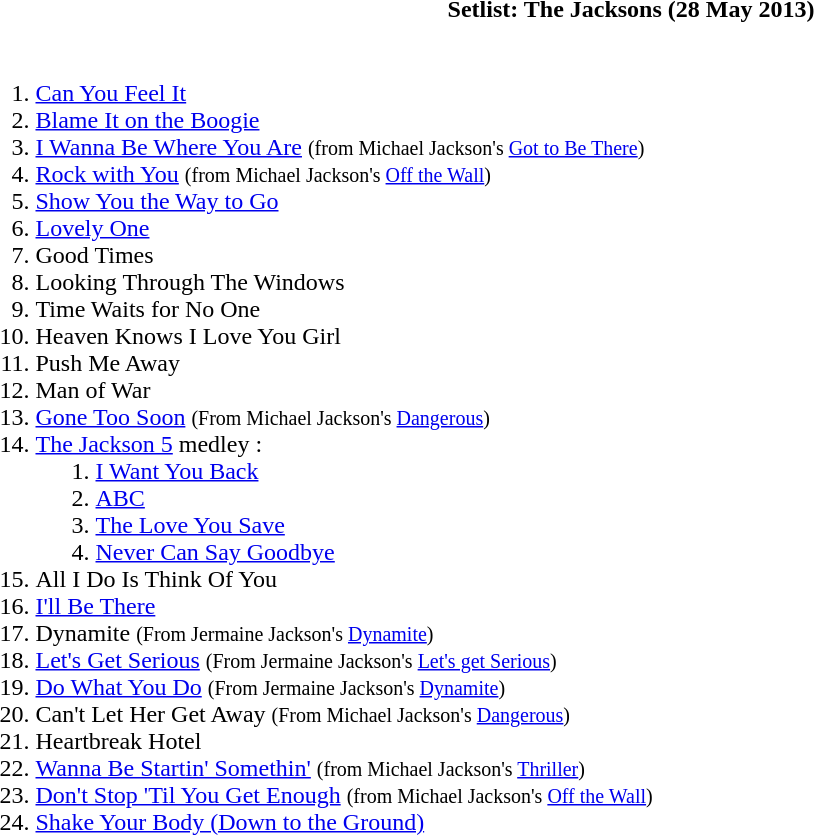<table class="toccolours collapsible collapsed" style="min-width:55em">
<tr>
<th>Setlist: The Jacksons (28 May 2013)</th>
</tr>
<tr>
<td><br><ol><li><a href='#'>Can You Feel It</a></li><li><a href='#'>Blame It on the Boogie</a></li><li><a href='#'>I Wanna Be Where You Are</a> <small>(from Michael Jackson's <a href='#'>Got to Be There</a>)</small></li><li><a href='#'>Rock with You</a> <small> (from Michael Jackson's <a href='#'>Off the Wall</a>)</small></li><li><a href='#'>Show You the Way to Go</a></li><li><a href='#'>Lovely One</a></li><li>Good Times</li><li>Looking Through The Windows</li><li>Time Waits for No One</li><li>Heaven Knows I Love You Girl</li><li>Push Me Away</li><li>Man of War</li><li><a href='#'>Gone Too Soon</a> <small>(From Michael Jackson's <a href='#'>Dangerous</a>)</small></li><li><a href='#'>The Jackson 5</a> medley :<ol><li><a href='#'>I Want You Back</a></li><li><a href='#'>ABC</a></li><li><a href='#'>The Love You Save</a></li><li><a href='#'>Never Can Say Goodbye</a></li></ol></li><li>All I Do Is Think Of You</li><li><a href='#'>I'll Be There</a></li><li>Dynamite <small>(From Jermaine Jackson's <a href='#'>Dynamite</a>)</small></li><li><a href='#'>Let's Get Serious</a> <small>(From Jermaine Jackson's <a href='#'>Let's get Serious</a>)</small></li><li><a href='#'>Do What You Do</a> <small>(From Jermaine Jackson's <a href='#'>Dynamite</a>)</small></li><li>Can't Let Her Get Away <small>(From Michael Jackson's <a href='#'>Dangerous</a>)</small></li><li>Heartbreak Hotel</li><li><a href='#'>Wanna Be Startin' Somethin'</a> <small> (from Michael Jackson's <a href='#'>Thriller</a>)</small></li><li><a href='#'>Don't Stop 'Til You Get Enough</a> <small> (from Michael Jackson's <a href='#'>Off the Wall</a>)</small></li><li><a href='#'>Shake Your Body (Down to the Ground)</a></li></ol></td>
</tr>
</table>
